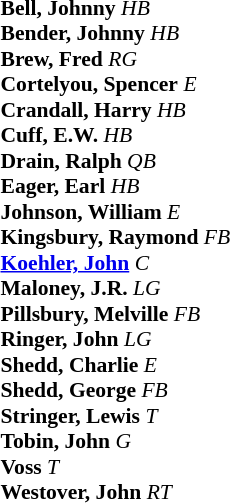<table class="toccolours" style="border-collapse:collapse; font-size:90%;">
<tr>
<td colspan="7" style="text-align:center;"></td>
</tr>
<tr>
<td colspan="7" style="text-align:right;"></td>
</tr>
<tr>
<td valign="top"><br><strong>Bell, Johnny</strong> <em>HB</em><br>
<strong>Bender, Johnny</strong> <em>HB</em><br>
<strong>Brew, Fred</strong> <em>RG</em><br>
<strong>Cortelyou, Spencer</strong> <em>E</em><br>
<strong>Crandall, Harry</strong> <em>HB</em><br>
<strong>Cuff, E.W.</strong> <em>HB</em><br>
<strong>Drain, Ralph</strong> <em>QB</em><br>
<strong>Eager, Earl</strong> <em>HB</em><br>
<strong>Johnson, William</strong> <em>E</em><br>
<strong>Kingsbury, Raymond</strong> <em>FB</em><br>
<strong><a href='#'>Koehler, John</a></strong> <em>C</em><br>
<strong>Maloney, J.R.</strong> <em>LG</em><br>
<strong>Pillsbury, Melville</strong> <em>FB</em><br>
<strong>Ringer, John</strong> <em>LG</em><br>
<strong>Shedd, Charlie</strong> <em>E</em><br>
<strong>Shedd, George</strong> <em>FB</em><br>
<strong>Stringer, Lewis</strong> <em>T</em><br>
<strong>Tobin, John</strong> <em>G</em><br>
<strong>Voss</strong> <em>T</em><br>
<strong>Westover, John</strong> <em>RT</em></td>
</tr>
</table>
